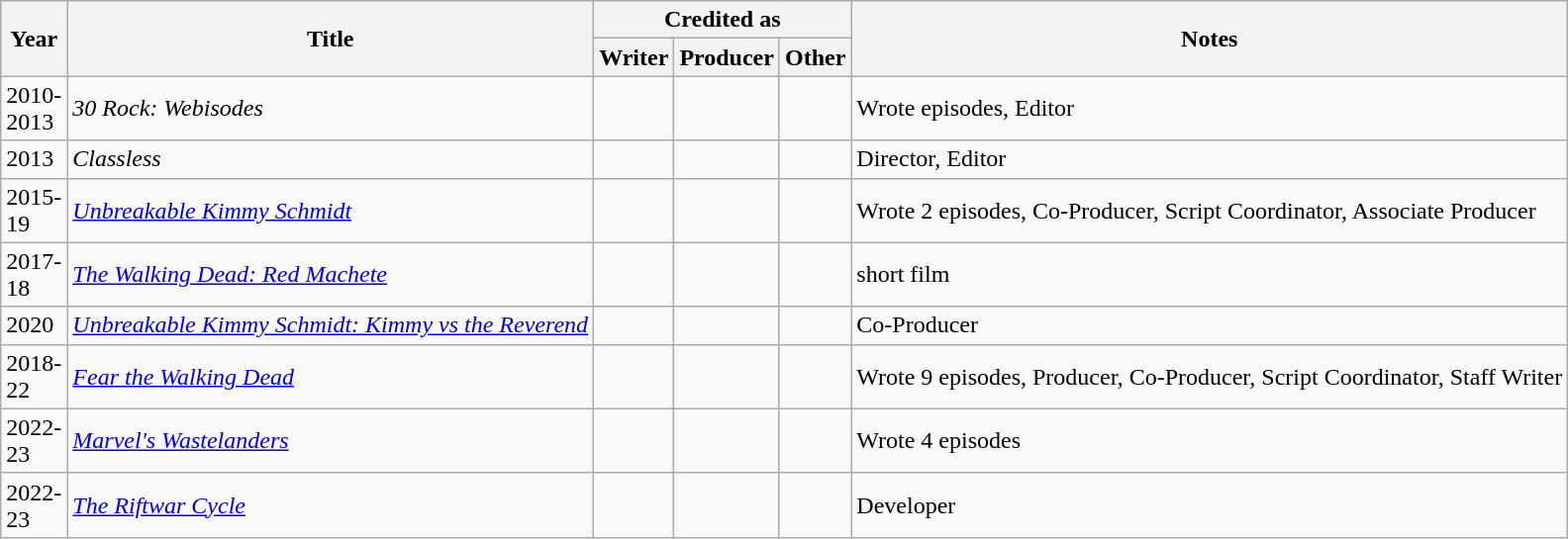<table class="wikitable">
<tr>
<th rowspan="2" style="width:33px;">Year</th>
<th rowspan="2">Title</th>
<th colspan="3">Credited as</th>
<th rowspan="2">Notes</th>
</tr>
<tr>
<th>Writer</th>
<th>Producer</th>
<th>Other</th>
</tr>
<tr>
<td>2010-2013</td>
<td><em>30 Rock: Webisodes</em></td>
<td></td>
<td></td>
<td></td>
<td>Wrote episodes, Editor</td>
</tr>
<tr>
<td>2013</td>
<td><em>Classless</em></td>
<td></td>
<td></td>
<td></td>
<td>Director, Editor</td>
</tr>
<tr>
<td>2015-19</td>
<td><em><a href='#'>Unbreakable Kimmy Schmidt</a></em></td>
<td></td>
<td></td>
<td></td>
<td>Wrote 2 episodes, Co-Producer, Script Coordinator, Associate Producer</td>
</tr>
<tr>
<td>2017-18</td>
<td><em><a href='#'>The Walking Dead: Red Machete</a></em></td>
<td></td>
<td></td>
<td></td>
<td>short film</td>
</tr>
<tr>
<td>2020</td>
<td><em><a href='#'>Unbreakable Kimmy Schmidt: Kimmy vs the Reverend</a></em></td>
<td></td>
<td></td>
<td></td>
<td>Co-Producer</td>
</tr>
<tr>
<td>2018-22</td>
<td><em><a href='#'>Fear the Walking Dead</a></em></td>
<td></td>
<td></td>
<td></td>
<td>Wrote 9 episodes, Producer, Co-Producer, Script Coordinator, Staff Writer</td>
</tr>
<tr>
<td>2022-23</td>
<td><em><a href='#'>Marvel's Wastelanders</a></em></td>
<td></td>
<td></td>
<td></td>
<td>Wrote 4 episodes</td>
</tr>
<tr>
<td>2022-23</td>
<td><em><a href='#'>The Riftwar Cycle</a></em></td>
<td></td>
<td></td>
<td></td>
<td>Developer</td>
</tr>
</table>
